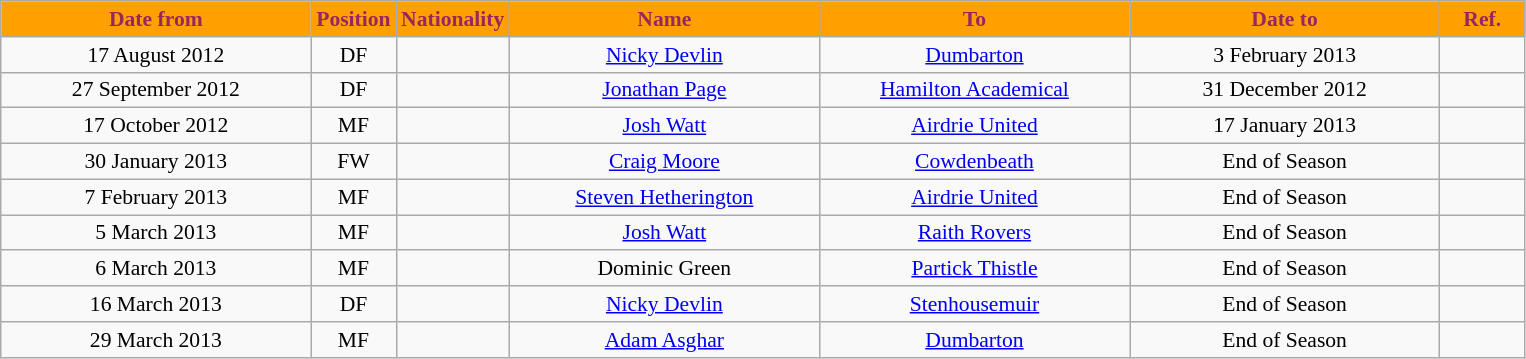<table class="wikitable" style="text-align:center; font-size:90%">
<tr>
<th style="background:#ffa000; color:#98285c; width:200px;">Date from</th>
<th style="background:#ffa000; color:#98285c; width:50px;">Position</th>
<th style="background:#ffa000; color:#98285c; width:50px;">Nationality</th>
<th style="background:#ffa000; color:#98285c; width:200px;">Name</th>
<th style="background:#ffa000; color:#98285c; width:200px;">To</th>
<th style="background:#ffa000; color:#98285c; width:200px;">Date to</th>
<th style="background:#ffa000; color:#98285c; width:50px;">Ref.</th>
</tr>
<tr>
<td>17 August 2012</td>
<td>DF</td>
<td></td>
<td><a href='#'>Nicky Devlin</a></td>
<td><a href='#'>Dumbarton</a></td>
<td>3 February 2013</td>
<td></td>
</tr>
<tr>
<td>27 September 2012</td>
<td>DF</td>
<td></td>
<td><a href='#'>Jonathan Page</a></td>
<td><a href='#'>Hamilton Academical</a></td>
<td>31 December 2012</td>
<td></td>
</tr>
<tr>
<td>17 October 2012</td>
<td>MF</td>
<td></td>
<td><a href='#'>Josh Watt</a></td>
<td><a href='#'>Airdrie United</a></td>
<td>17 January 2013</td>
<td></td>
</tr>
<tr>
<td>30 January 2013</td>
<td>FW</td>
<td></td>
<td><a href='#'>Craig Moore</a></td>
<td><a href='#'>Cowdenbeath</a></td>
<td>End of Season</td>
<td></td>
</tr>
<tr>
<td>7 February 2013</td>
<td>MF</td>
<td></td>
<td><a href='#'>Steven Hetherington</a></td>
<td><a href='#'>Airdrie United</a></td>
<td>End of Season</td>
<td></td>
</tr>
<tr>
<td>5 March 2013</td>
<td>MF</td>
<td></td>
<td><a href='#'>Josh Watt</a></td>
<td><a href='#'>Raith Rovers</a></td>
<td>End of Season</td>
<td></td>
</tr>
<tr>
<td>6 March 2013</td>
<td>MF</td>
<td></td>
<td>Dominic Green</td>
<td><a href='#'>Partick Thistle</a></td>
<td>End of Season</td>
<td></td>
</tr>
<tr>
<td>16 March 2013</td>
<td>DF</td>
<td></td>
<td><a href='#'>Nicky Devlin</a></td>
<td><a href='#'>Stenhousemuir</a></td>
<td>End of Season</td>
<td></td>
</tr>
<tr>
<td>29 March 2013</td>
<td>MF</td>
<td></td>
<td><a href='#'>Adam Asghar</a></td>
<td><a href='#'>Dumbarton</a></td>
<td>End of Season</td>
<td></td>
</tr>
</table>
